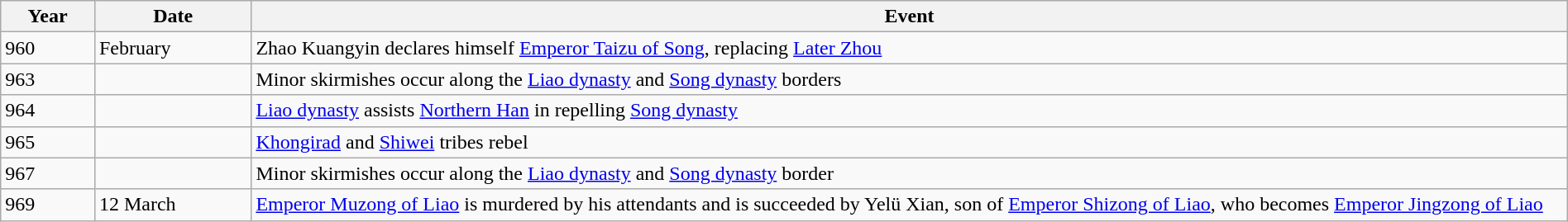<table class="wikitable" width="100%">
<tr>
<th style="width:6%">Year</th>
<th style="width:10%">Date</th>
<th>Event</th>
</tr>
<tr>
<td>960</td>
<td>February</td>
<td>Zhao Kuangyin declares himself <a href='#'>Emperor Taizu of Song</a>, replacing <a href='#'>Later Zhou</a></td>
</tr>
<tr>
<td>963</td>
<td></td>
<td>Minor skirmishes occur along the <a href='#'>Liao dynasty</a> and <a href='#'>Song dynasty</a> borders</td>
</tr>
<tr>
<td>964</td>
<td></td>
<td><a href='#'>Liao dynasty</a> assists <a href='#'>Northern Han</a> in repelling <a href='#'>Song dynasty</a></td>
</tr>
<tr>
<td>965</td>
<td></td>
<td><a href='#'>Khongirad</a> and <a href='#'>Shiwei</a> tribes rebel</td>
</tr>
<tr>
<td>967</td>
<td></td>
<td>Minor skirmishes occur along the <a href='#'>Liao dynasty</a> and <a href='#'>Song dynasty</a> border</td>
</tr>
<tr>
<td>969</td>
<td>12 March</td>
<td><a href='#'>Emperor Muzong of Liao</a> is murdered by his attendants and is succeeded by Yelü Xian, son of <a href='#'>Emperor Shizong of Liao</a>, who becomes <a href='#'>Emperor Jingzong of Liao</a></td>
</tr>
</table>
